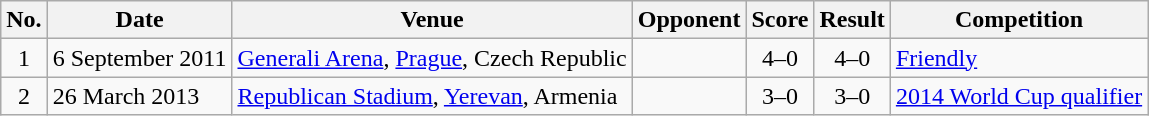<table class="wikitable sortable">
<tr>
<th scope="col">No.</th>
<th scope="col">Date</th>
<th scope="col">Venue</th>
<th scope="col">Opponent</th>
<th scope="col">Score</th>
<th scope="col">Result</th>
<th scope="col">Competition</th>
</tr>
<tr>
<td style="text-align:center">1</td>
<td>6 September 2011</td>
<td><a href='#'>Generali Arena</a>, <a href='#'>Prague</a>, Czech Republic</td>
<td></td>
<td style="text-align:center">4–0</td>
<td style="text-align:center">4–0</td>
<td><a href='#'>Friendly</a></td>
</tr>
<tr>
<td style="text-align:center">2</td>
<td>26 March 2013</td>
<td><a href='#'>Republican Stadium</a>, <a href='#'>Yerevan</a>, Armenia</td>
<td></td>
<td style="text-align:center">3–0</td>
<td style="text-align:center">3–0</td>
<td><a href='#'>2014 World Cup qualifier</a></td>
</tr>
</table>
